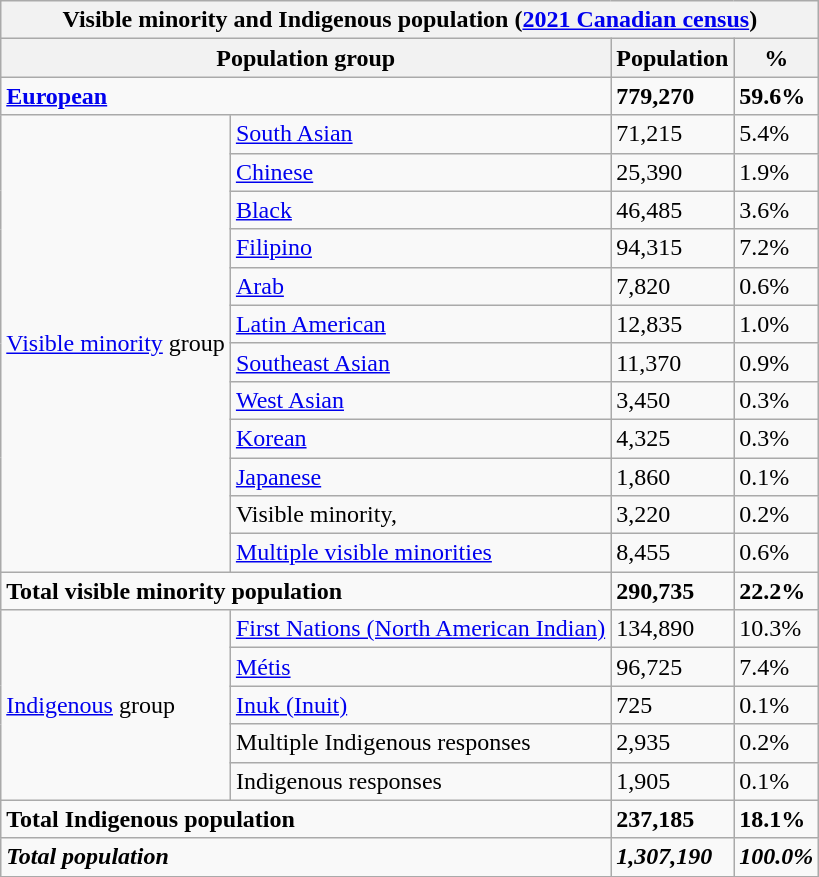<table class="wikitable">
<tr>
<th colspan=4>Visible minority and Indigenous population (<a href='#'>2021 Canadian census</a>)</th>
</tr>
<tr>
<th colspan="2">Population group</th>
<th>Population</th>
<th>%</th>
</tr>
<tr>
<td colspan="2"><strong><a href='#'>European</a></strong></td>
<td><strong>779,270</strong></td>
<td><strong>59.6%</strong></td>
</tr>
<tr>
<td rowspan="12"><a href='#'>Visible minority</a> group<br></td>
<td><a href='#'>South Asian</a></td>
<td>71,215</td>
<td>5.4%</td>
</tr>
<tr>
<td><a href='#'>Chinese</a></td>
<td>25,390</td>
<td>1.9%</td>
</tr>
<tr>
<td><a href='#'>Black</a></td>
<td>46,485</td>
<td>3.6%</td>
</tr>
<tr>
<td><a href='#'>Filipino</a></td>
<td>94,315</td>
<td>7.2%</td>
</tr>
<tr>
<td><a href='#'>Arab</a></td>
<td>7,820</td>
<td>0.6%</td>
</tr>
<tr>
<td><a href='#'>Latin American</a></td>
<td>12,835</td>
<td>1.0%</td>
</tr>
<tr>
<td><a href='#'>Southeast Asian</a></td>
<td>11,370</td>
<td>0.9%</td>
</tr>
<tr>
<td><a href='#'>West Asian</a></td>
<td>3,450</td>
<td>0.3%</td>
</tr>
<tr>
<td><a href='#'>Korean</a></td>
<td>4,325</td>
<td>0.3%</td>
</tr>
<tr>
<td><a href='#'>Japanese</a></td>
<td>1,860</td>
<td>0.1%</td>
</tr>
<tr>
<td>Visible minority, </td>
<td>3,220</td>
<td>0.2%</td>
</tr>
<tr>
<td><a href='#'>Multiple visible minorities</a></td>
<td>8,455</td>
<td>0.6%</td>
</tr>
<tr>
<td colspan="2"><strong>Total visible minority population</strong></td>
<td><strong>290,735</strong></td>
<td><strong>22.2%</strong></td>
</tr>
<tr>
<td rowspan="5"><a href='#'>Indigenous</a> group<br></td>
<td><a href='#'>First Nations (North American Indian)</a></td>
<td>134,890</td>
<td>10.3%</td>
</tr>
<tr>
<td><a href='#'>Métis</a></td>
<td>96,725</td>
<td>7.4%</td>
</tr>
<tr>
<td><a href='#'>Inuk (Inuit)</a></td>
<td>725</td>
<td>0.1%</td>
</tr>
<tr>
<td>Multiple Indigenous responses</td>
<td>2,935</td>
<td>0.2%</td>
</tr>
<tr>
<td>Indigenous responses </td>
<td>1,905</td>
<td>0.1%</td>
</tr>
<tr>
<td colspan="2"><strong>Total Indigenous population</strong></td>
<td><strong>237,185</strong></td>
<td><strong>18.1%</strong></td>
</tr>
<tr>
<td colspan="2"><strong><em>Total population</em></strong></td>
<td><strong><em>1,307,190</em></strong></td>
<td><strong><em>100.0%</em></strong></td>
</tr>
</table>
